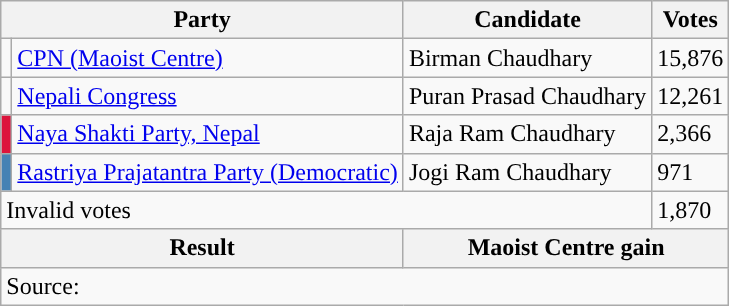<table class="wikitable">
<tr>
<th colspan="2">Party</th>
<th>Candidate</th>
<th>Votes</th>
</tr>
<tr>
<td style="background-color:"></td>
<td><a href='#'>CPN (Maoist Centre)</a></td>
<td>Birman Chaudhary</td>
<td>15,876</td>
</tr>
<tr>
<td style="background-color:"></td>
<td><a href='#'>Nepali Congress</a></td>
<td>Puran Prasad Chaudhary</td>
<td>12,261</td>
</tr>
<tr>
<td style="background-color:crimson"></td>
<td><a href='#'>Naya Shakti Party, Nepal</a></td>
<td>Raja Ram Chaudhary</td>
<td>2,366</td>
</tr>
<tr>
<td style="background-color:steelblue"></td>
<td><a href='#'>Rastriya Prajatantra Party (Democratic)</a></td>
<td>Jogi Ram Chaudhary</td>
<td>971</td>
</tr>
<tr>
<td colspan="3">Invalid votes</td>
<td>1,870</td>
</tr>
<tr>
<th colspan="2">Result</th>
<th colspan="2">Maoist Centre gain</th>
</tr>
<tr>
<td colspan="4">Source: </td>
</tr>
</table>
